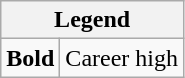<table class="wikitable mw-collapsible">
<tr>
<th colspan="2">Legend</th>
</tr>
<tr>
<td><strong>Bold</strong></td>
<td>Career high</td>
</tr>
</table>
